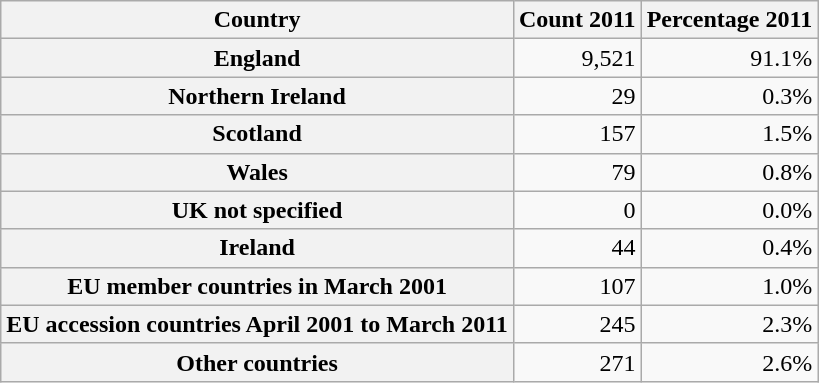<table class="wikitable" style="text-align: right;">
<tr>
<th>Country</th>
<th>Count 2011</th>
<th>Percentage 2011</th>
</tr>
<tr>
<th>England</th>
<td>9,521</td>
<td>91.1%</td>
</tr>
<tr>
<th>Northern Ireland</th>
<td>29</td>
<td>0.3%</td>
</tr>
<tr>
<th>Scotland</th>
<td>157</td>
<td>1.5%</td>
</tr>
<tr>
<th>Wales</th>
<td>79</td>
<td>0.8%</td>
</tr>
<tr>
<th>UK not specified</th>
<td>0</td>
<td>0.0%</td>
</tr>
<tr>
<th>Ireland</th>
<td>44</td>
<td>0.4%</td>
</tr>
<tr>
<th>EU member countries in March 2001</th>
<td>107</td>
<td>1.0%</td>
</tr>
<tr>
<th>EU accession countries April 2001 to March 2011</th>
<td>245</td>
<td>2.3%</td>
</tr>
<tr>
<th>Other countries</th>
<td>271</td>
<td>2.6%</td>
</tr>
</table>
